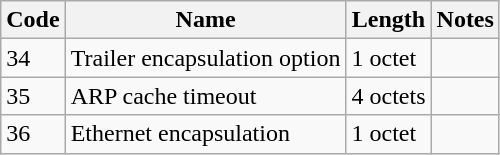<table class="wikitable sortable">
<tr>
<th>Code</th>
<th>Name</th>
<th>Length</th>
<th>Notes</th>
</tr>
<tr>
<td>34</td>
<td>Trailer encapsulation option</td>
<td>1 octet</td>
<td></td>
</tr>
<tr>
<td>35</td>
<td>ARP cache timeout</td>
<td>4 octets</td>
<td></td>
</tr>
<tr>
<td>36</td>
<td>Ethernet encapsulation</td>
<td>1 octet</td>
<td></td>
</tr>
</table>
